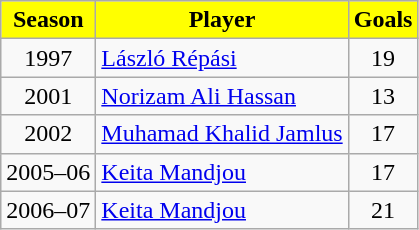<table class="wikitable">
<tr>
<th style="background:yellow; color:Black; text-align:center;">Season</th>
<th style="background:yellow; color:Black; text-align:center;">Player</th>
<th style="background:yellow; color:Black; text-align:center;">Goals</th>
</tr>
<tr>
<td style="text-align:center">1997</td>
<td> <a href='#'>László Répási</a></td>
<td style="text-align:center">19</td>
</tr>
<tr>
<td style="text-align:center">2001</td>
<td> <a href='#'>Norizam Ali Hassan</a></td>
<td style="text-align:center">13</td>
</tr>
<tr>
<td style="text-align:center">2002</td>
<td> <a href='#'>Muhamad Khalid Jamlus</a></td>
<td style="text-align:center">17</td>
</tr>
<tr>
<td style="text-align:center">2005–06</td>
<td> <a href='#'>Keita Mandjou</a></td>
<td style="text-align:center">17</td>
</tr>
<tr>
<td style="text-align:center">2006–07</td>
<td> <a href='#'>Keita Mandjou</a></td>
<td style="text-align:center">21</td>
</tr>
</table>
